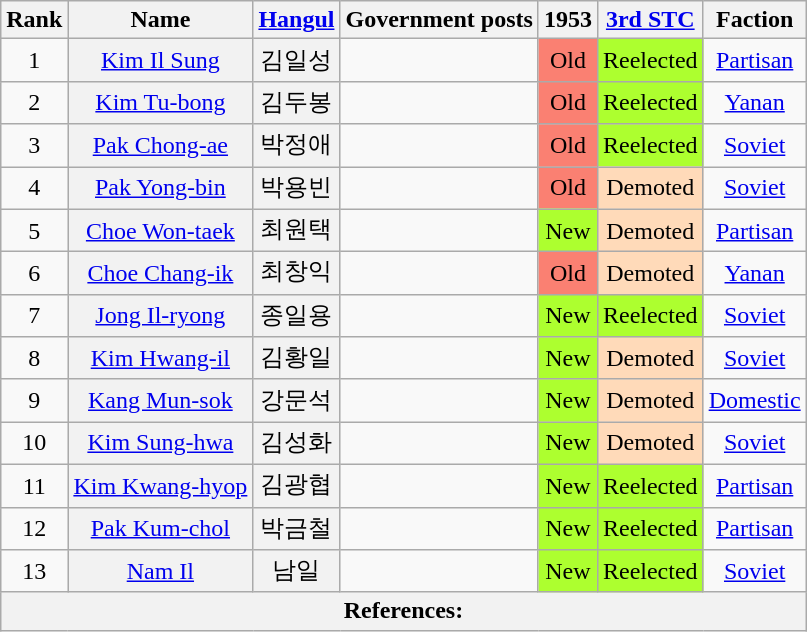<table class="wikitable sortable">
<tr>
<th>Rank</th>
<th>Name</th>
<th class="unsortable"><a href='#'>Hangul</a></th>
<th>Government posts</th>
<th>1953</th>
<th><a href='#'>3rd STC</a></th>
<th>Faction</th>
</tr>
<tr>
<td align="center">1</td>
<th align="center" scope="row" style="font-weight:normal;"><a href='#'>Kim Il Sung</a></th>
<th align="center" scope="row" style="font-weight:normal;">김일성</th>
<td></td>
<td style="background: Salmon" align="center">Old</td>
<td align="center" style="background: GreenYellow">Reelected</td>
<td align="center"><a href='#'>Partisan</a></td>
</tr>
<tr>
<td align="center">2</td>
<th align="center" scope="row" style="font-weight:normal;"><a href='#'>Kim Tu-bong</a></th>
<th align="center" scope="row" style="font-weight:normal;">김두봉</th>
<td></td>
<td style="background: Salmon" align="center">Old</td>
<td align="center" style="background: GreenYellow">Reelected</td>
<td align="center"><a href='#'>Yanan</a></td>
</tr>
<tr>
<td align="center">3</td>
<th align="center" scope="row" style="font-weight:normal;"><a href='#'>Pak Chong-ae</a></th>
<th align="center" scope="row" style="font-weight:normal;">박정애</th>
<td></td>
<td style="background: Salmon" align="center">Old</td>
<td align="center" style="background: GreenYellow">Reelected</td>
<td align="center"><a href='#'>Soviet</a></td>
</tr>
<tr>
<td align="center">4</td>
<th align="center" scope="row" style="font-weight:normal;"><a href='#'>Pak Yong-bin</a></th>
<th align="center" scope="row" style="font-weight:normal;">박용빈</th>
<td></td>
<td style="background: Salmon" align="center">Old</td>
<td style="background: PeachPuff" align="center">Demoted</td>
<td align="center"><a href='#'>Soviet</a></td>
</tr>
<tr>
<td align="center">5</td>
<th align="center" scope="row" style="font-weight:normal;"><a href='#'>Choe Won-taek</a></th>
<th align="center" scope="row" style="font-weight:normal;">최원택</th>
<td></td>
<td align="center" style="background: GreenYellow">New</td>
<td style="background: PeachPuff" align="center">Demoted</td>
<td align="center"><a href='#'>Partisan</a></td>
</tr>
<tr>
<td align="center">6</td>
<th align="center" scope="row" style="font-weight:normal;"><a href='#'>Choe Chang-ik</a></th>
<th align="center" scope="row" style="font-weight:normal;">최창익</th>
<td></td>
<td style="background: Salmon" align="center">Old</td>
<td style="background: PeachPuff" align="center">Demoted</td>
<td align="center"><a href='#'>Yanan</a></td>
</tr>
<tr>
<td align="center">7</td>
<th align="center" scope="row" style="font-weight:normal;"><a href='#'>Jong Il-ryong</a></th>
<th align="center" scope="row" style="font-weight:normal;">종일용</th>
<td></td>
<td align="center" style="background: GreenYellow">New</td>
<td align="center" style="background: GreenYellow">Reelected</td>
<td align="center"><a href='#'>Soviet</a></td>
</tr>
<tr>
<td align="center">8</td>
<th align="center" scope="row" style="font-weight:normal;"><a href='#'>Kim Hwang-il</a></th>
<th align="center" scope="row" style="font-weight:normal;">김황일</th>
<td></td>
<td align="center" style="background: GreenYellow">New</td>
<td style="background: PeachPuff" align="center">Demoted</td>
<td align="center"><a href='#'>Soviet</a></td>
</tr>
<tr>
<td align="center">9</td>
<th align="center" scope="row" style="font-weight:normal;"><a href='#'>Kang Mun-sok</a></th>
<th align="center" scope="row" style="font-weight:normal;">강문석</th>
<td></td>
<td align="center" style="background: GreenYellow">New</td>
<td style="background: PeachPuff" align="center">Demoted</td>
<td align="center"><a href='#'>Domestic</a></td>
</tr>
<tr>
<td align="center">10</td>
<th align="center" scope="row" style="font-weight:normal;"><a href='#'>Kim Sung-hwa</a></th>
<th align="center" scope="row" style="font-weight:normal;">김성화</th>
<td></td>
<td align="center" style="background: GreenYellow">New</td>
<td style="background: PeachPuff" align="center">Demoted</td>
<td align="center"><a href='#'>Soviet</a></td>
</tr>
<tr>
<td align="center">11</td>
<th align="center" scope="row" style="font-weight:normal;"><a href='#'>Kim Kwang-hyop</a></th>
<th align="center" scope="row" style="font-weight:normal;">김광협</th>
<td></td>
<td align="center" style="background: GreenYellow">New</td>
<td align="center" style="background: GreenYellow">Reelected</td>
<td align="center"><a href='#'>Partisan</a></td>
</tr>
<tr>
<td align="center">12</td>
<th align="center" scope="row" style="font-weight:normal;"><a href='#'>Pak Kum-chol</a></th>
<th align="center" scope="row" style="font-weight:normal;">박금철</th>
<td></td>
<td align="center" style="background: GreenYellow">New</td>
<td align="center" style="background: GreenYellow">Reelected</td>
<td align="center"><a href='#'>Partisan</a></td>
</tr>
<tr>
<td align="center">13</td>
<th align="center" scope="row" style="font-weight:normal;"><a href='#'>Nam Il</a></th>
<th align="center" scope="row" style="font-weight:normal;">남일</th>
<td></td>
<td align="center" style="background: GreenYellow">New</td>
<td align="center" style="background: GreenYellow">Reelected</td>
<td align="center"><a href='#'>Soviet</a></td>
</tr>
<tr>
<th colspan="7" unsortable><strong>References:</strong><br></th>
</tr>
</table>
